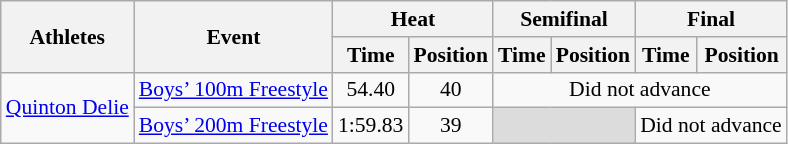<table class="wikitable" border="1" style="font-size:90%">
<tr>
<th rowspan=2>Athletes</th>
<th rowspan=2>Event</th>
<th colspan=2>Heat</th>
<th colspan=2>Semifinal</th>
<th colspan=2>Final</th>
</tr>
<tr>
<th>Time</th>
<th>Position</th>
<th>Time</th>
<th>Position</th>
<th>Time</th>
<th>Position</th>
</tr>
<tr>
<td rowspan=2><a href='#'>Quinton Delie</a></td>
<td><a href='#'>Boys’ 100m Freestyle</a></td>
<td align=center>54.40</td>
<td align=center>40</td>
<td colspan="4" align=center>Did not advance</td>
</tr>
<tr>
<td><a href='#'>Boys’ 200m Freestyle</a></td>
<td align=center>1:59.83</td>
<td align=center>39</td>
<td colspan=2 bgcolor=#DCDCDC></td>
<td colspan="2" align=center>Did not advance</td>
</tr>
</table>
